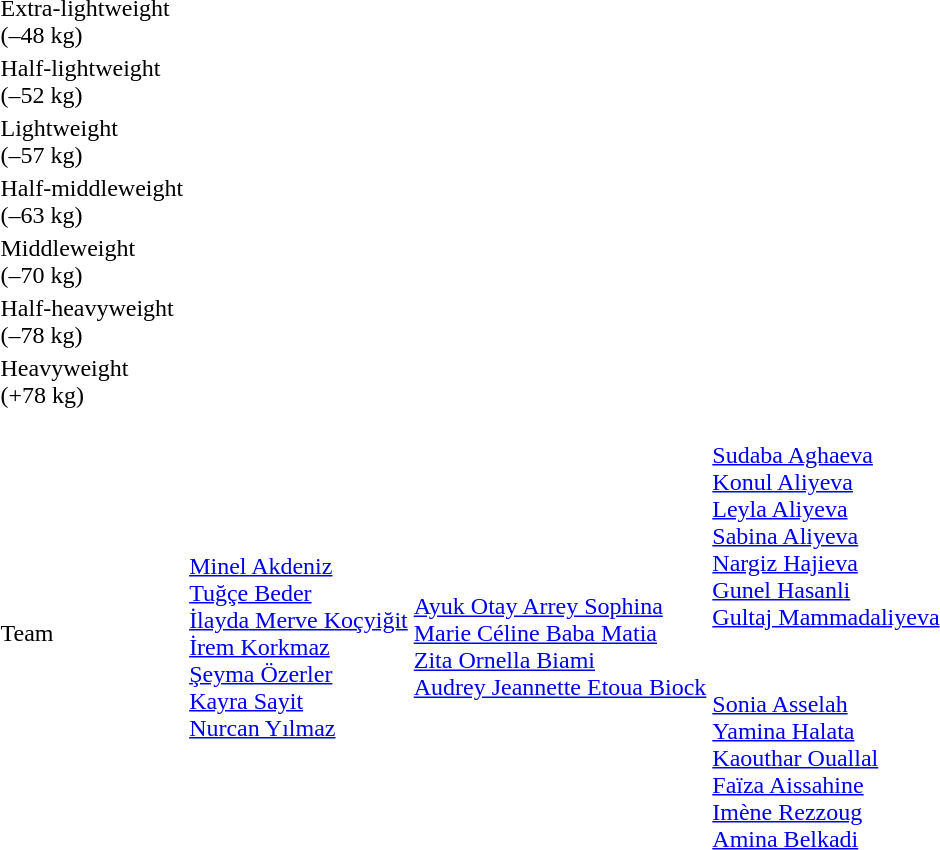<table>
<tr>
<td rowspan=2>Extra-lightweight<br>(–48 kg)</td>
<td rowspan=2></td>
<td rowspan=2></td>
<td></td>
</tr>
<tr>
<td></td>
</tr>
<tr>
<td rowspan=2>Half-lightweight<br>(–52 kg)</td>
<td rowspan=2></td>
<td rowspan=2></td>
<td></td>
</tr>
<tr>
<td></td>
</tr>
<tr>
<td rowspan=2>Lightweight<br>(–57 kg)</td>
<td rowspan=2></td>
<td rowspan=2></td>
<td></td>
</tr>
<tr>
<td></td>
</tr>
<tr>
<td rowspan=2>Half-middleweight<br>(–63 kg)</td>
<td rowspan=2></td>
<td rowspan=2></td>
<td></td>
</tr>
<tr>
<td></td>
</tr>
<tr>
<td rowspan=2>Middleweight<br>(–70 kg)</td>
<td rowspan=2></td>
<td rowspan=2></td>
<td></td>
</tr>
<tr>
<td></td>
</tr>
<tr>
<td rowspan=2>Half-heavyweight<br>(–78 kg)</td>
<td rowspan=2></td>
<td rowspan=2></td>
<td></td>
</tr>
<tr>
<td></td>
</tr>
<tr>
<td rowspan=2>Heavyweight<br>(+78 kg)</td>
<td rowspan=2></td>
<td rowspan=2></td>
<td></td>
</tr>
<tr>
<td></td>
</tr>
<tr>
<td rowspan=2>Team</td>
<td rowspan=2><br><a href='#'>Minel Akdeniz</a><br><a href='#'>Tuğçe Beder</a><br><a href='#'>İlayda Merve Koçyiğit</a><br><a href='#'>İrem Korkmaz</a><br><a href='#'>Şeyma Özerler</a><br><a href='#'>Kayra Sayit</a><br><a href='#'>Nurcan Yılmaz</a></td>
<td rowspan=2><br><a href='#'>Ayuk Otay Arrey Sophina</a><br><a href='#'>Marie Céline Baba Matia</a><br><a href='#'>Zita Ornella Biami</a><br><a href='#'>Audrey Jeannette Etoua Biock</a></td>
<td><br><a href='#'>Sudaba Aghaeva</a><br><a href='#'>Konul Aliyeva</a><br><a href='#'>Leyla Aliyeva</a><br><a href='#'>Sabina Aliyeva</a><br><a href='#'>Nargiz Hajieva</a><br><a href='#'>Gunel Hasanli</a><br><a href='#'>Gultaj Mammadaliyeva</a></td>
</tr>
<tr>
<td><br><br><a href='#'>Sonia Asselah</a><br><a href='#'>Yamina Halata</a><br><a href='#'>Kaouthar Ouallal</a><br><a href='#'>Faïza Aissahine</a><br><a href='#'>Imène Rezzoug</a><br><a href='#'>Amina Belkadi</a></td>
</tr>
</table>
